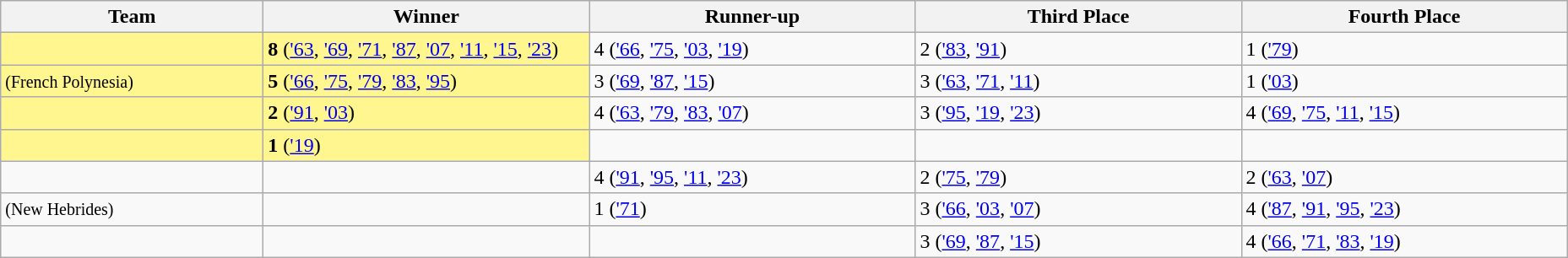<table class="wikitable">
<tr align=left>
<th width=200>Team</th>
<th width=250>Winner</th>
<th width=250>Runner-up</th>
<th width=250>Third Place</th>
<th width=250>Fourth Place</th>
</tr>
<tr>
<td style="background:#fff68f"><strong></strong></td>
<td style="background:#fff68f"><strong>8</strong> (<a href='#'>'63</a>, <a href='#'>'69</a>, <a href='#'>'71</a>, <a href='#'>'87</a>, <a href='#'>'07</a>, <a href='#'>'11</a>, <a href='#'>'15</a>, <a href='#'>'23</a>)</td>
<td>4 (<a href='#'>'66</a>, <a href='#'>'75</a>, <a href='#'>'03</a>, <a href='#'>'19</a>)</td>
<td>2 (<a href='#'>'83</a>, <a href='#'>'91</a>)</td>
<td>1 (<a href='#'>'79</a>)</td>
</tr>
<tr>
<td style="background:#fff68f"><strong></strong> <small>(French Polynesia)</small></td>
<td style="background:#fff68f"><strong>5</strong> (<a href='#'>'66</a>, <a href='#'>'75</a>, <a href='#'>'79</a>, <a href='#'>'83</a>, <a href='#'>'95</a>)</td>
<td>3 (<a href='#'>'69</a>, <a href='#'>'87</a>, <a href='#'>'15</a>)</td>
<td>3 (<a href='#'>'63</a>, <a href='#'>'71</a>, <a href='#'>'11</a>)</td>
<td>1 (<a href='#'>'03</a>)</td>
</tr>
<tr>
<td style="background:#fff68f"><strong></strong></td>
<td style="background:#fff68f"><strong>2</strong> (<a href='#'>'91</a>, <a href='#'>'03</a>)</td>
<td>4 (<a href='#'>'63</a>, <a href='#'>'79</a>, <a href='#'>'83</a>, <a href='#'>'07</a>)</td>
<td>3 (<a href='#'>'95</a>, <a href='#'>'19</a>, <a href='#'>'23</a>)</td>
<td>4 (<a href='#'>'69</a>, <a href='#'>'75</a>, <a href='#'>'11</a>, <a href='#'>'15</a>)</td>
</tr>
<tr>
<td style="background:#fff68f"><strong></strong></td>
<td style="background:#fff68f"><strong>1</strong> (<a href='#'>'19</a>)</td>
<td></td>
<td></td>
<td></td>
</tr>
<tr>
<td></td>
<td></td>
<td>4 (<a href='#'>'91</a>, <a href='#'>'95</a>, <a href='#'>'11</a>, <a href='#'>'23</a>)</td>
<td>2 (<a href='#'>'75</a>, <a href='#'>'79</a>)</td>
<td>2 (<a href='#'>'63</a>, <a href='#'>'07</a>)</td>
</tr>
<tr>
<td> <small>(New Hebrides)</small></td>
<td></td>
<td>1 (<a href='#'>'71</a>)</td>
<td>3 (<a href='#'>'66</a>, <a href='#'>'03</a>, <a href='#'>'07</a>)</td>
<td>4 (<a href='#'>'87</a>, <a href='#'>'91</a>, <a href='#'>'95</a>, <a href='#'>'23</a>)</td>
</tr>
<tr>
<td></td>
<td></td>
<td></td>
<td>3 (<a href='#'>'69</a>, <a href='#'>'87</a>, <a href='#'>'15</a>)</td>
<td>4 (<a href='#'>'66</a>, <a href='#'>'71</a>, <a href='#'>'83</a>, <a href='#'>'19</a>)</td>
</tr>
</table>
